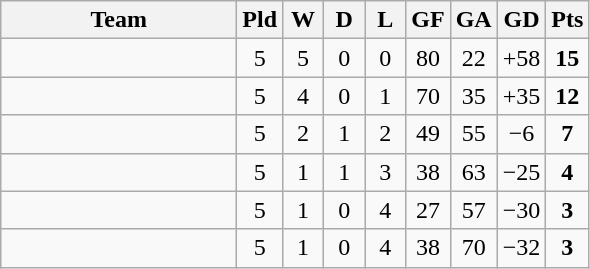<table class="wikitable" style="text-align:center;">
<tr>
<th width=150>Team</th>
<th width=20>Pld</th>
<th width=20>W</th>
<th width=20>D</th>
<th width=20>L</th>
<th width=20>GF</th>
<th width=20>GA</th>
<th width=20>GD</th>
<th width=20>Pts</th>
</tr>
<tr>
<td align="left"></td>
<td>5</td>
<td>5</td>
<td>0</td>
<td>0</td>
<td>80</td>
<td>22</td>
<td>+58</td>
<td><strong>15</strong></td>
</tr>
<tr>
<td align="left"></td>
<td>5</td>
<td>4</td>
<td>0</td>
<td>1</td>
<td>70</td>
<td>35</td>
<td>+35</td>
<td><strong>12</strong></td>
</tr>
<tr>
<td align="left"></td>
<td>5</td>
<td>2</td>
<td>1</td>
<td>2</td>
<td>49</td>
<td>55</td>
<td>−6</td>
<td><strong>7</strong></td>
</tr>
<tr>
<td align="left"></td>
<td>5</td>
<td>1</td>
<td>1</td>
<td>3</td>
<td>38</td>
<td>63</td>
<td>−25</td>
<td><strong>4</strong></td>
</tr>
<tr>
<td align="left"></td>
<td>5</td>
<td>1</td>
<td>0</td>
<td>4</td>
<td>27</td>
<td>57</td>
<td>−30</td>
<td><strong>3</strong></td>
</tr>
<tr>
<td align="left"></td>
<td>5</td>
<td>1</td>
<td>0</td>
<td>4</td>
<td>38</td>
<td>70</td>
<td>−32</td>
<td><strong>3</strong></td>
</tr>
</table>
